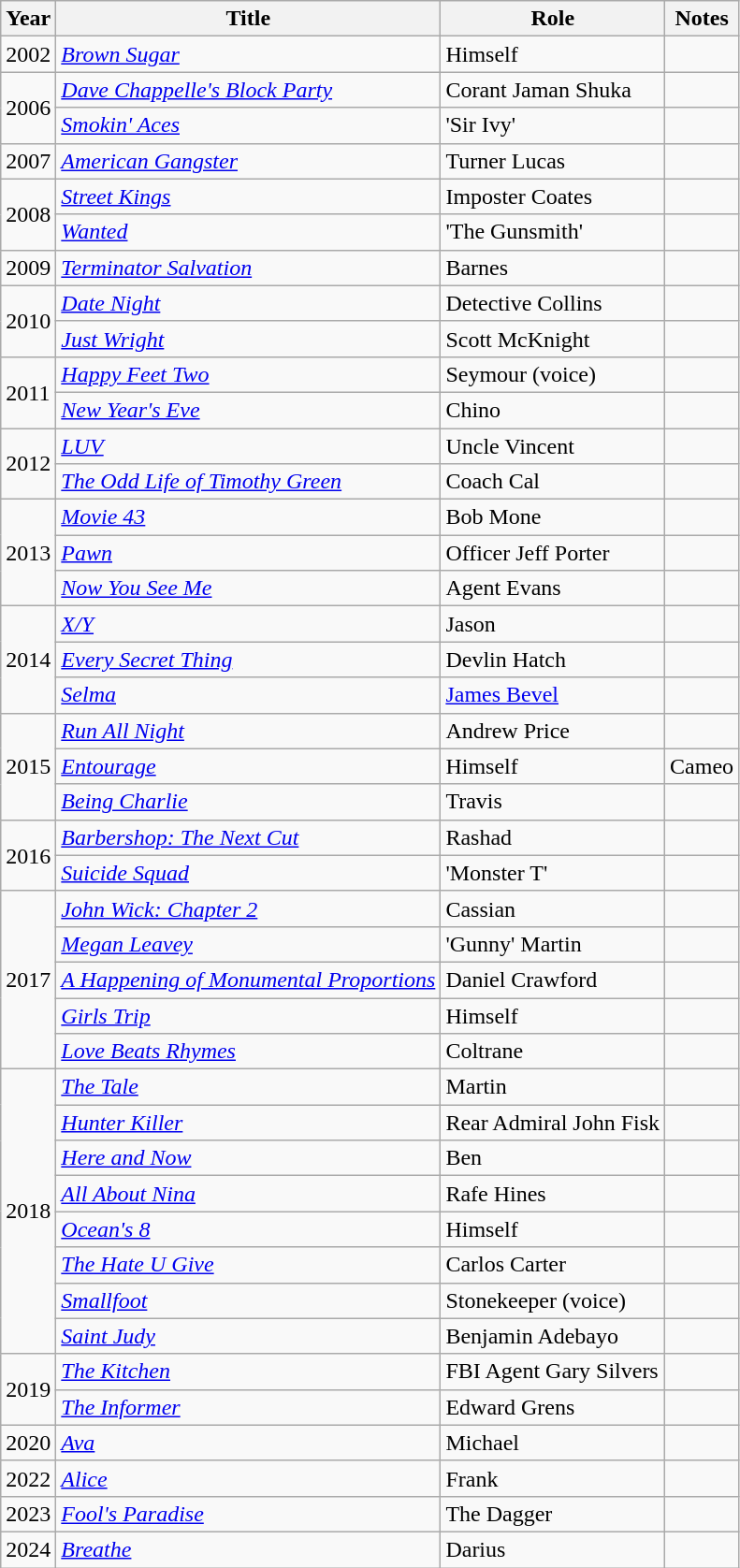<table class="wikitable sortable">
<tr>
<th>Year</th>
<th>Title</th>
<th>Role</th>
<th>Notes</th>
</tr>
<tr>
<td>2002</td>
<td><em><a href='#'>Brown Sugar</a></em></td>
<td>Himself</td>
<td></td>
</tr>
<tr>
<td rowspan=2>2006</td>
<td><em><a href='#'>Dave Chappelle's Block Party</a></em></td>
<td>Corant Jaman Shuka</td>
<td></td>
</tr>
<tr>
<td><em><a href='#'>Smokin' Aces</a></em></td>
<td>'Sir Ivy'</td>
<td></td>
</tr>
<tr>
<td>2007</td>
<td><em><a href='#'>American Gangster</a></em></td>
<td>Turner Lucas</td>
<td></td>
</tr>
<tr>
<td rowspan=2>2008</td>
<td><em><a href='#'>Street Kings</a></em></td>
<td>Imposter Coates</td>
<td></td>
</tr>
<tr>
<td><em><a href='#'>Wanted</a></em></td>
<td>'The Gunsmith'</td>
<td></td>
</tr>
<tr>
<td>2009</td>
<td><em><a href='#'>Terminator Salvation</a></em></td>
<td>Barnes</td>
<td></td>
</tr>
<tr>
<td rowspan=2>2010</td>
<td><em><a href='#'>Date Night</a></em></td>
<td>Detective Collins</td>
<td></td>
</tr>
<tr>
<td><em><a href='#'>Just Wright</a></em></td>
<td>Scott McKnight</td>
<td></td>
</tr>
<tr>
<td rowspan=2>2011</td>
<td><em><a href='#'>Happy Feet Two</a></em></td>
<td>Seymour (voice)</td>
<td></td>
</tr>
<tr>
<td><em><a href='#'>New Year's Eve</a></em></td>
<td>Chino</td>
<td></td>
</tr>
<tr>
<td rowspan=2>2012</td>
<td><em><a href='#'>LUV</a></em></td>
<td>Uncle Vincent</td>
<td></td>
</tr>
<tr>
<td><em><a href='#'>The Odd Life of Timothy Green</a></em></td>
<td>Coach Cal</td>
<td></td>
</tr>
<tr>
<td rowspan=3>2013</td>
<td><em><a href='#'>Movie 43</a></em></td>
<td>Bob Mone</td>
<td></td>
</tr>
<tr>
<td><em><a href='#'>Pawn</a></em></td>
<td>Officer Jeff Porter</td>
<td></td>
</tr>
<tr>
<td><em><a href='#'>Now You See Me</a></em></td>
<td>Agent Evans</td>
<td></td>
</tr>
<tr>
<td rowspan=3>2014</td>
<td><em><a href='#'>X/Y</a></em></td>
<td>Jason</td>
<td></td>
</tr>
<tr>
<td><em><a href='#'>Every Secret Thing</a></em></td>
<td>Devlin Hatch</td>
<td></td>
</tr>
<tr>
<td><em><a href='#'>Selma</a></em></td>
<td><a href='#'>James Bevel</a></td>
<td></td>
</tr>
<tr>
<td rowspan="3">2015</td>
<td><em><a href='#'>Run All Night</a></em></td>
<td>Andrew Price</td>
<td></td>
</tr>
<tr>
<td><em><a href='#'>Entourage</a></em></td>
<td>Himself</td>
<td>Cameo</td>
</tr>
<tr>
<td><em><a href='#'>Being Charlie</a></em></td>
<td>Travis</td>
<td></td>
</tr>
<tr>
<td rowspan=2>2016</td>
<td><em><a href='#'>Barbershop: The Next Cut</a></em></td>
<td>Rashad</td>
<td></td>
</tr>
<tr>
<td><em><a href='#'>Suicide Squad</a></em></td>
<td>'Monster T'</td>
<td></td>
</tr>
<tr>
<td rowspan=5>2017</td>
<td><em><a href='#'>John Wick: Chapter 2</a></em></td>
<td>Cassian</td>
<td></td>
</tr>
<tr>
<td><em><a href='#'>Megan Leavey</a></em></td>
<td>'Gunny' Martin</td>
<td></td>
</tr>
<tr>
<td><em><a href='#'>A Happening of Monumental Proportions</a></em></td>
<td>Daniel Crawford</td>
<td></td>
</tr>
<tr>
<td><em><a href='#'>Girls Trip</a></em></td>
<td>Himself</td>
<td></td>
</tr>
<tr>
<td><em><a href='#'>Love Beats Rhymes</a></em></td>
<td>Coltrane</td>
<td></td>
</tr>
<tr>
<td rowspan=8>2018</td>
<td><em><a href='#'>The Tale</a></em></td>
<td>Martin</td>
<td></td>
</tr>
<tr>
<td><em><a href='#'>Hunter Killer</a></em></td>
<td>Rear Admiral John Fisk</td>
<td></td>
</tr>
<tr>
<td><em><a href='#'>Here and Now</a></em></td>
<td>Ben</td>
<td></td>
</tr>
<tr>
<td><em><a href='#'>All About Nina</a></em></td>
<td>Rafe Hines</td>
<td></td>
</tr>
<tr>
<td><em><a href='#'>Ocean's 8</a></em></td>
<td>Himself</td>
<td></td>
</tr>
<tr>
<td><em><a href='#'>The Hate U Give</a></em></td>
<td>Carlos Carter</td>
<td></td>
</tr>
<tr>
<td><em><a href='#'>Smallfoot</a></em></td>
<td>Stonekeeper (voice)</td>
<td></td>
</tr>
<tr>
<td><em><a href='#'>Saint Judy</a></em></td>
<td>Benjamin Adebayo</td>
<td></td>
</tr>
<tr>
<td rowspan=2>2019</td>
<td><em><a href='#'>The Kitchen</a></em></td>
<td>FBI Agent Gary Silvers</td>
<td></td>
</tr>
<tr>
<td><em><a href='#'>The Informer</a></em></td>
<td>Edward Grens</td>
<td></td>
</tr>
<tr>
<td>2020</td>
<td><em><a href='#'>Ava</a></em></td>
<td>Michael</td>
<td></td>
</tr>
<tr>
<td>2022</td>
<td><em><a href='#'>Alice</a></em></td>
<td>Frank</td>
<td></td>
</tr>
<tr>
<td>2023</td>
<td><em><a href='#'>Fool's Paradise</a></em></td>
<td>The Dagger</td>
<td></td>
</tr>
<tr>
<td>2024</td>
<td><em><a href='#'>Breathe</a></em></td>
<td>Darius</td>
<td></td>
</tr>
</table>
